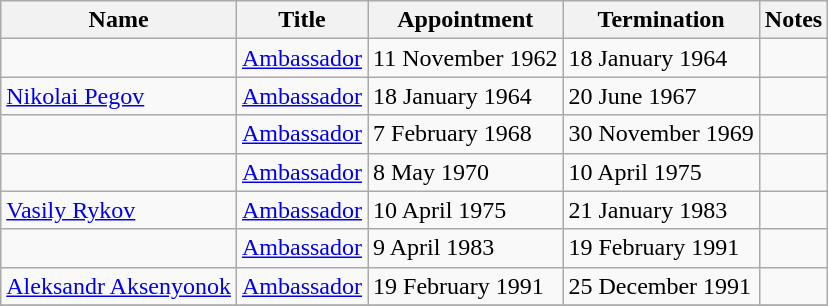<table class="wikitable">
<tr valign="middle">
<th>Name</th>
<th>Title</th>
<th>Appointment</th>
<th>Termination</th>
<th>Notes</th>
</tr>
<tr>
<td></td>
<td><a href='#'>Ambassador</a></td>
<td>11 November 1962</td>
<td>18 January 1964</td>
<td></td>
</tr>
<tr>
<td><a href='#'>Nikolai Pegov</a></td>
<td><a href='#'>Ambassador</a></td>
<td>18 January 1964</td>
<td>20 June 1967</td>
<td></td>
</tr>
<tr>
<td></td>
<td><a href='#'>Ambassador</a></td>
<td>7 February 1968</td>
<td>30 November 1969</td>
<td></td>
</tr>
<tr>
<td></td>
<td><a href='#'>Ambassador</a></td>
<td>8 May 1970</td>
<td>10 April 1975</td>
<td></td>
</tr>
<tr>
<td><a href='#'>Vasily Rykov</a></td>
<td><a href='#'>Ambassador</a></td>
<td>10 April 1975</td>
<td>21 January 1983</td>
<td></td>
</tr>
<tr>
<td></td>
<td><a href='#'>Ambassador</a></td>
<td>9 April 1983</td>
<td>19 February 1991</td>
<td></td>
</tr>
<tr>
<td><a href='#'>Aleksandr Aksenyonok</a></td>
<td><a href='#'>Ambassador</a></td>
<td>19 February 1991</td>
<td>25 December 1991</td>
<td></td>
</tr>
<tr>
</tr>
</table>
